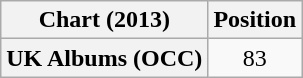<table class="wikitable plainrowheaders" style="text-align:center">
<tr>
<th scope="col">Chart (2013)</th>
<th scope="col">Position</th>
</tr>
<tr>
<th scope="row">UK Albums (OCC)</th>
<td>83</td>
</tr>
</table>
